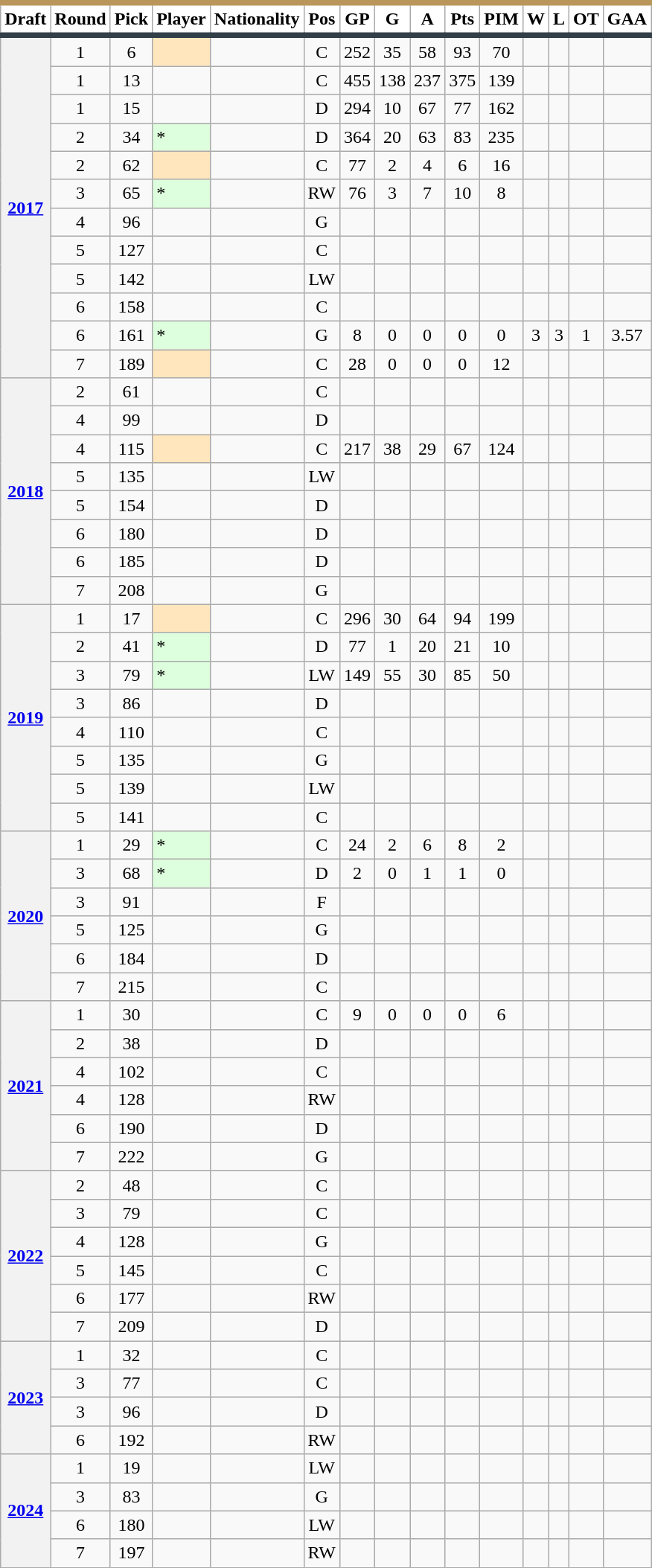<table class="wikitable sortable" style="text-align: center">
<tr style="background-color:#fff; border-top:#B9975B 5px solid; border-bottom:#333F48 5px solid;">
<th style="background-color:#fff;" scope="col">Draft</th>
<th style="background-color:#fff;" scope="col" data-sort-type="number">Round</th>
<th style="background-color:#fff;" scope="col" data-sort-type="number">Pick</th>
<th style="background-color:#fff;" scope="col">Player</th>
<th style="background-color:#fff;" scope="col">Nationality</th>
<th style="background-color:#fff;" scope="col">Pos</th>
<th style="background-color:#fff;" scope="col"  data-sort-type="number">GP</th>
<th style="background-color:#fff;" scope="col"  data-sort-type="number">G</th>
<th style="background-color:#fff;" scope="col"  data-sort-type="number">A</th>
<th style="background-color:#fff;" scope="col"  data-sort-type="number">Pts</th>
<th style="background-color:#fff;" scope="col"  data-sort-type="number">PIM</th>
<th style="background-color:#fff;" scope="col"  data-sort-type="number">W</th>
<th style="background-color:#fff;" scope="col"  data-sort-type="number">L</th>
<th style="background-color:#fff;" scope="col"  data-sort-type="number">OT</th>
<th style="background-color:#fff;" scope="col"  data-sort-type="number">GAA</th>
</tr>
<tr>
<th scope=rowgroup rowspan=12><a href='#'>2017</a></th>
<td>1</td>
<td>6</td>
<th style="background-color:#FFE6BD; text-align:left; font-weight: normal;" scope="row"><sup></sup></th>
<td align="left"></td>
<td>C</td>
<td>252</td>
<td>35</td>
<td>58</td>
<td>93</td>
<td>70</td>
<td></td>
<td></td>
<td></td>
<td></td>
</tr>
<tr>
<td>1</td>
<td>13</td>
<th style="background-color:inherit; text-align:left; font-weight: normal;"></th>
<td align="left"></td>
<td>C</td>
<td>455</td>
<td>138</td>
<td>237</td>
<td>375</td>
<td>139</td>
<td></td>
<td></td>
<td></td>
<td></td>
</tr>
<tr>
<td>1</td>
<td>15</td>
<th style="background-color:inherit; text-align:left; font-weight: normal;"></th>
<td align="left"></td>
<td>D</td>
<td>294</td>
<td>10</td>
<td>67</td>
<td>77</td>
<td>162</td>
<td></td>
<td></td>
<td></td>
<td></td>
</tr>
<tr>
<td>2</td>
<td>34</td>
<th style="background-color:#DDFFDD; text-align:left; font-weight: normal;" scope="row">*</th>
<td align="left"></td>
<td>D</td>
<td>364</td>
<td>20</td>
<td>63</td>
<td>83</td>
<td>235</td>
<td></td>
<td></td>
<td></td>
<td></td>
</tr>
<tr>
<td>2</td>
<td>62</td>
<th style="background-color:#FFE6BD; text-align:left; font-weight: normal;" scope="row"><sup></sup></th>
<td align="left"></td>
<td>C</td>
<td>77</td>
<td>2</td>
<td>4</td>
<td>6</td>
<td>16</td>
<td></td>
<td></td>
<td></td>
<td></td>
</tr>
<tr>
<td>3</td>
<td>65</td>
<th style="background-color:#DDFFDD; text-align:left; font-weight: normal;" scope="row">*</th>
<td align="left"></td>
<td>RW</td>
<td>76</td>
<td>3</td>
<td>7</td>
<td>10</td>
<td>8</td>
<td></td>
<td></td>
<td></td>
<td></td>
</tr>
<tr>
<td>4</td>
<td>96</td>
<th style="background-color:inherit; text-align:left; font-weight: normal;"></th>
<td align="left"></td>
<td>G</td>
<td></td>
<td></td>
<td></td>
<td></td>
<td></td>
<td></td>
<td></td>
<td></td>
<td></td>
</tr>
<tr>
<td>5</td>
<td>127</td>
<th style="background-color:inherit; text-align:left; font-weight: normal;"></th>
<td align="left"></td>
<td>C</td>
<td></td>
<td></td>
<td></td>
<td></td>
<td></td>
<td></td>
<td></td>
<td></td>
<td></td>
</tr>
<tr>
<td>5</td>
<td>142</td>
<th style="background-color:inherit; text-align:left; font-weight: normal;"></th>
<td align="left"></td>
<td>LW</td>
<td></td>
<td></td>
<td></td>
<td></td>
<td></td>
<td></td>
<td></td>
<td></td>
<td></td>
</tr>
<tr>
<td>6</td>
<td>158</td>
<th style="background-color:inherit; text-align:left; font-weight: normal;"></th>
<td align="left"></td>
<td>C</td>
<td></td>
<td></td>
<td></td>
<td></td>
<td></td>
<td></td>
<td></td>
<td></td>
<td></td>
</tr>
<tr>
<td>6</td>
<td>161</td>
<th style="background-color:#DDFFDD; text-align:left; font-weight: normal;" scope="row">*</th>
<td align="left"></td>
<td>G</td>
<td>8</td>
<td>0</td>
<td>0</td>
<td>0</td>
<td>0</td>
<td>3</td>
<td>3</td>
<td>1</td>
<td>3.57</td>
</tr>
<tr>
<td>7</td>
<td>189</td>
<th style="background-color:#FFE6BD; text-align:left; font-weight: normal;" scope="row"><sup></sup></th>
<td align="left"></td>
<td>C</td>
<td>28</td>
<td>0</td>
<td>0</td>
<td>0</td>
<td>12</td>
<td></td>
<td></td>
<td></td>
<td></td>
</tr>
<tr>
<th scope=rowgroup rowspan=8><a href='#'>2018</a></th>
<td>2</td>
<td>61</td>
<th style="background-color:inherit; text-align:left; font-weight: normal;"></th>
<td align="left"></td>
<td>C</td>
<td></td>
<td></td>
<td></td>
<td></td>
<td></td>
<td></td>
<td></td>
<td></td>
<td></td>
</tr>
<tr>
<td>4</td>
<td>99</td>
<th style="background-color:inherit; text-align:left; font-weight: normal;"></th>
<td align="left"></td>
<td>D</td>
<td></td>
<td></td>
<td></td>
<td></td>
<td></td>
<td></td>
<td></td>
<td></td>
<td></td>
</tr>
<tr>
<td>4</td>
<td>115</td>
<th style="background-color:#FFE6BD; text-align:left; font-weight: normal;" scope="row"><sup></sup></th>
<td align="left"></td>
<td>C</td>
<td>217</td>
<td>38</td>
<td>29</td>
<td>67</td>
<td>124</td>
<td></td>
<td></td>
<td></td>
<td></td>
</tr>
<tr>
<td>5</td>
<td>135</td>
<th style="background-color:inherit; text-align:left; font-weight: normal;"></th>
<td align="left"></td>
<td>LW</td>
<td></td>
<td></td>
<td></td>
<td></td>
<td></td>
<td></td>
<td></td>
<td></td>
<td></td>
</tr>
<tr>
<td>5</td>
<td>154</td>
<th style="background-color:inherit; text-align:left; font-weight: normal;"></th>
<td align="left"></td>
<td>D</td>
<td></td>
<td></td>
<td></td>
<td></td>
<td></td>
<td></td>
<td></td>
<td></td>
<td></td>
</tr>
<tr>
<td>6</td>
<td>180</td>
<th style="background-color:inherit; text-align:left; font-weight: normal;"></th>
<td align="left"></td>
<td>D</td>
<td></td>
<td></td>
<td></td>
<td></td>
<td></td>
<td></td>
<td></td>
<td></td>
<td></td>
</tr>
<tr>
<td>6</td>
<td>185</td>
<th style="background-color:inherit; text-align:left; font-weight: normal;"></th>
<td align="left"></td>
<td>D</td>
<td></td>
<td></td>
<td></td>
<td></td>
<td></td>
<td></td>
<td></td>
<td></td>
<td></td>
</tr>
<tr>
<td>7</td>
<td>208</td>
<th style="background-color:inherit; text-align:left; font-weight: normal;"></th>
<td align="left"></td>
<td>G</td>
<td></td>
<td></td>
<td></td>
<td></td>
<td></td>
<td></td>
<td></td>
<td></td>
<td></td>
</tr>
<tr>
<th scope=rowgroup rowspan=8><a href='#'>2019</a></th>
<td>1</td>
<td>17</td>
<th style="background-color:#FFE6BD; text-align:left; font-weight: normal;" scope="row"><sup></sup></th>
<td align="left"></td>
<td>C</td>
<td>296</td>
<td>30</td>
<td>64</td>
<td>94</td>
<td>199</td>
<td></td>
<td></td>
<td></td>
<td></td>
</tr>
<tr>
<td>2</td>
<td>41</td>
<th style="background-color:#DDFFDD; text-align:left; font-weight: normal;" scope="row">*</th>
<td align="left"></td>
<td>D</td>
<td>77</td>
<td>1</td>
<td>20</td>
<td>21</td>
<td>10</td>
<td></td>
<td></td>
<td></td>
<td></td>
</tr>
<tr>
<td>3</td>
<td>79</td>
<th style="background-color:#DDFFDD; text-align:left; font-weight: normal;" scope="row">*</th>
<td align="left"></td>
<td>LW</td>
<td>149</td>
<td>55</td>
<td>30</td>
<td>85</td>
<td>50</td>
<td></td>
<td></td>
<td></td>
<td></td>
</tr>
<tr>
<td>3</td>
<td>86</td>
<th style="background-color:inherit; text-align:left; font-weight: normal;"></th>
<td align="left"></td>
<td>D</td>
<td></td>
<td></td>
<td></td>
<td></td>
<td></td>
<td></td>
<td></td>
<td></td>
<td></td>
</tr>
<tr>
<td>4</td>
<td>110</td>
<th style="background-color:inherit; text-align:left; font-weight: normal;"></th>
<td align="left"></td>
<td>C</td>
<td></td>
<td></td>
<td></td>
<td></td>
<td></td>
<td></td>
<td></td>
<td></td>
<td></td>
</tr>
<tr>
<td>5</td>
<td>135</td>
<th style="background-color:inherit; text-align:left; font-weight: normal;"></th>
<td align="left"></td>
<td>G</td>
<td></td>
<td></td>
<td></td>
<td></td>
<td></td>
<td></td>
<td></td>
<td></td>
<td></td>
</tr>
<tr>
<td>5</td>
<td>139</td>
<th style="background-color:inherit; text-align:left; font-weight: normal;"></th>
<td align="left"></td>
<td>LW</td>
<td></td>
<td></td>
<td></td>
<td></td>
<td></td>
<td></td>
<td></td>
<td></td>
<td></td>
</tr>
<tr>
<td>5</td>
<td>141</td>
<th style="background-color:inherit; text-align:left; font-weight: normal;"></th>
<td align="left"></td>
<td>C</td>
<td></td>
<td></td>
<td></td>
<td></td>
<td></td>
<td></td>
<td></td>
<td></td>
<td></td>
</tr>
<tr>
<th scope=rowgroup rowspan=6><a href='#'>2020</a></th>
<td>1</td>
<td>29</td>
<th style="background-color:#DDFFDD; text-align:left; font-weight: normal;" scope="row">*</th>
<td align="left"></td>
<td>C</td>
<td>24</td>
<td>2</td>
<td>6</td>
<td>8</td>
<td>2</td>
<td></td>
<td></td>
<td></td>
<td></td>
</tr>
<tr>
<td>3</td>
<td>68</td>
<th style="background-color:#DDFFDD; text-align:left; font-weight: normal;" scope="row">*</th>
<td align="left"></td>
<td>D</td>
<td>2</td>
<td>0</td>
<td>1</td>
<td>1</td>
<td>0</td>
<td></td>
<td></td>
<td></td>
<td></td>
</tr>
<tr>
<td>3</td>
<td>91</td>
<th style="background-color:inherit; text-align:left; font-weight: normal;"></th>
<td align="left"></td>
<td>F</td>
<td></td>
<td></td>
<td></td>
<td></td>
<td></td>
<td></td>
<td></td>
<td></td>
<td></td>
</tr>
<tr>
<td>5</td>
<td>125</td>
<th style="background-color:inherit; text-align:left; font-weight: normal;"></th>
<td align="left"></td>
<td>G</td>
<td></td>
<td></td>
<td></td>
<td></td>
<td></td>
<td></td>
<td></td>
<td></td>
<td></td>
</tr>
<tr>
<td>6</td>
<td>184</td>
<th style="background-color:inherit; text-align:left; font-weight: normal;"></th>
<td align="left"></td>
<td>D</td>
<td></td>
<td></td>
<td></td>
<td></td>
<td></td>
<td></td>
<td></td>
<td></td>
<td></td>
</tr>
<tr>
<td>7</td>
<td>215</td>
<th style="background-color:inherit; text-align:left; font-weight: normal;"></th>
<td align="left"></td>
<td>C</td>
<td></td>
<td></td>
<td></td>
<td></td>
<td></td>
<td></td>
<td></td>
<td></td>
<td></td>
</tr>
<tr>
<th scope=rowgroup rowspan=6><a href='#'>2021</a></th>
<td>1</td>
<td>30</td>
<th style="background-color:inherit; text-align:left; font-weight: normal;"></th>
<td align="left"></td>
<td>C</td>
<td>9</td>
<td>0</td>
<td>0</td>
<td>0</td>
<td>6</td>
<td></td>
<td></td>
<td></td>
<td></td>
</tr>
<tr>
<td>2</td>
<td>38</td>
<th style="background-color:inherit; text-align:left; font-weight: normal;"></th>
<td align="left"></td>
<td>D</td>
<td></td>
<td></td>
<td></td>
<td></td>
<td></td>
<td></td>
<td></td>
<td></td>
<td></td>
</tr>
<tr>
<td>4</td>
<td>102</td>
<th style="background-color:inherit; text-align:left; font-weight: normal;"></th>
<td align="left"></td>
<td>C</td>
<td></td>
<td></td>
<td></td>
<td></td>
<td></td>
<td></td>
<td></td>
<td></td>
<td></td>
</tr>
<tr>
<td>4</td>
<td>128</td>
<th style="background-color:inherit; text-align:left; font-weight: normal;"></th>
<td align="left"></td>
<td>RW</td>
<td></td>
<td></td>
<td></td>
<td></td>
<td></td>
<td></td>
<td></td>
<td></td>
<td></td>
</tr>
<tr>
<td>6</td>
<td>190</td>
<th style="background-color:inherit; text-align:left; font-weight: normal;"></th>
<td align="left"></td>
<td>D</td>
<td></td>
<td></td>
<td></td>
<td></td>
<td></td>
<td></td>
<td></td>
<td></td>
<td></td>
</tr>
<tr>
<td>7</td>
<td>222</td>
<th style="background-color:inherit; text-align:left; font-weight: normal;"></th>
<td align="left"></td>
<td>G</td>
<td></td>
<td></td>
<td></td>
<td></td>
<td></td>
<td></td>
<td></td>
<td></td>
<td></td>
</tr>
<tr>
<th scope=rowgroup rowspan=6><a href='#'>2022</a></th>
<td>2</td>
<td>48</td>
<th style="background-color:inherit; text-align:left; font-weight: normal;"></th>
<td align="left"></td>
<td>C</td>
<td></td>
<td></td>
<td></td>
<td></td>
<td></td>
<td></td>
<td></td>
<td></td>
<td></td>
</tr>
<tr>
<td>3</td>
<td>79</td>
<th style="background-color:inherit; text-align:left; font-weight: normal;"></th>
<td align="left"></td>
<td>C</td>
<td></td>
<td></td>
<td></td>
<td></td>
<td></td>
<td></td>
<td></td>
<td></td>
<td></td>
</tr>
<tr>
<td>4</td>
<td>128</td>
<th style="background-color:inherit; text-align:left; font-weight: normal;"></th>
<td align="left"></td>
<td>G</td>
<td></td>
<td></td>
<td></td>
<td></td>
<td></td>
<td></td>
<td></td>
<td></td>
<td></td>
</tr>
<tr>
<td>5</td>
<td>145</td>
<th style="background-color:inherit; text-align:left; font-weight: normal;"></th>
<td align="left"></td>
<td>C</td>
<td></td>
<td></td>
<td></td>
<td></td>
<td></td>
<td></td>
<td></td>
<td></td>
<td></td>
</tr>
<tr>
<td>6</td>
<td>177</td>
<th style="background-color:inherit; text-align:left; font-weight: normal;"></th>
<td align="left"></td>
<td>RW</td>
<td></td>
<td></td>
<td></td>
<td></td>
<td></td>
<td></td>
<td></td>
<td></td>
<td></td>
</tr>
<tr>
<td>7</td>
<td>209</td>
<th style="background-color:inherit; text-align:left; font-weight: normal;"></th>
<td align="left"></td>
<td>D</td>
<td></td>
<td></td>
<td></td>
<td></td>
<td></td>
<td></td>
<td></td>
<td></td>
<td></td>
</tr>
<tr>
<th scope=rowgroup rowspan=4><a href='#'>2023</a></th>
<td>1</td>
<td>32</td>
<th style="background-color:inherit; text-align:left; font-weight: normal;"></th>
<td align="left"></td>
<td>C</td>
<td></td>
<td></td>
<td></td>
<td></td>
<td></td>
<td></td>
<td></td>
<td></td>
<td></td>
</tr>
<tr>
<td>3</td>
<td>77</td>
<th style="background-color:inherit; text-align:left; font-weight: normal;"></th>
<td align="left"></td>
<td>C</td>
<td></td>
<td></td>
<td></td>
<td></td>
<td></td>
<td></td>
<td></td>
<td></td>
<td></td>
</tr>
<tr>
<td>3</td>
<td>96</td>
<th style="background-color:inherit; text-align:left; font-weight: normal;"></th>
<td align="left"></td>
<td>D</td>
<td></td>
<td></td>
<td></td>
<td></td>
<td></td>
<td></td>
<td></td>
<td></td>
<td></td>
</tr>
<tr>
<td>6</td>
<td>192</td>
<th style="background-color:inherit; text-align:left; font-weight: normal;"></th>
<td align="left"></td>
<td>RW</td>
<td></td>
<td></td>
<td></td>
<td></td>
<td></td>
<td></td>
<td></td>
<td></td>
<td></td>
</tr>
<tr>
<th scope=rowgroup rowspan=4><a href='#'>2024</a></th>
<td>1</td>
<td>19</td>
<th style="background-color:inherit; text-align:left; font-weight: normal;"></th>
<td align="left"></td>
<td>LW</td>
<td></td>
<td></td>
<td></td>
<td></td>
<td></td>
<td></td>
<td></td>
<td></td>
<td></td>
</tr>
<tr>
<td>3</td>
<td>83</td>
<th style="background-color:inherit; text-align:left; font-weight: normal;"></th>
<td align="left"></td>
<td>G</td>
<td></td>
<td></td>
<td></td>
<td></td>
<td></td>
<td></td>
<td></td>
<td></td>
<td></td>
</tr>
<tr>
<td>6</td>
<td>180</td>
<th style="background-color:inherit; text-align:left; font-weight: normal;"></th>
<td align="left"></td>
<td>LW</td>
<td></td>
<td></td>
<td></td>
<td></td>
<td></td>
<td></td>
<td></td>
<td></td>
<td></td>
</tr>
<tr>
<td>7</td>
<td>197</td>
<th style="background-color:inherit; text-align:left; font-weight: normal;"></th>
<td align="left"></td>
<td>RW</td>
<td></td>
<td></td>
<td></td>
<td></td>
<td></td>
<td></td>
<td></td>
<td></td>
<td></td>
</tr>
</table>
